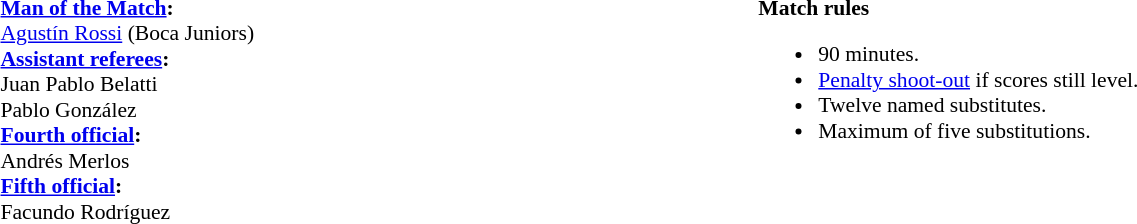<table width=100% style="font-size: 90%">
<tr>
<td><br><strong><a href='#'>Man of the Match</a>:</strong>
<br><a href='#'>Agustín Rossi</a> (Boca Juniors)<br><strong><a href='#'>Assistant referees</a>:</strong>
<br> Juan Pablo Belatti
<br> Pablo González
<br><strong><a href='#'>Fourth official</a>:</strong>
<br> Andrés Merlos
<br><strong><a href='#'>Fifth official</a>:</strong>
<br> Facundo Rodríguez</td>
<td style="width:60%; vertical-align:top"><br><strong>Match rules</strong><ul><li>90 minutes.</li><li><a href='#'>Penalty shoot-out</a> if scores still level.</li><li>Twelve named substitutes.</li><li>Maximum of five substitutions.</li></ul></td>
</tr>
</table>
